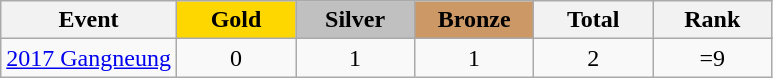<table class="wikitable sortable" border="1" style="text-align:center; font-size:100%;">
<tr>
<th style="width:15:em;">Event</th>
<td style="background:gold; width:4.5em; font-weight:bold;">Gold</td>
<td style="background:silver; width:4.5em; font-weight:bold;">Silver</td>
<td style="background:#cc9966; width:4.5em; font-weight:bold;">Bronze</td>
<th style="width:4.5em;">Total</th>
<th style="width:4.5em;">Rank</th>
</tr>
<tr>
<td align=left><a href='#'>2017 Gangneung</a></td>
<td>0</td>
<td>1</td>
<td>1</td>
<td>2</td>
<td>=9</td>
</tr>
</table>
